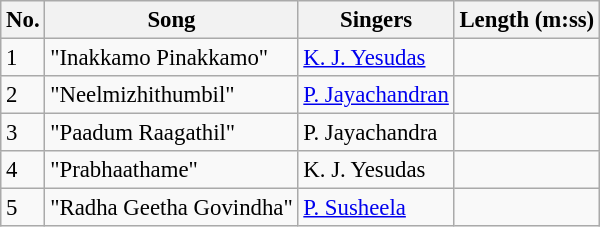<table class="wikitable" style="font-size:95%;">
<tr>
<th>No.</th>
<th>Song</th>
<th>Singers</th>
<th>Length (m:ss)</th>
</tr>
<tr>
<td>1</td>
<td>"Inakkamo Pinakkamo"</td>
<td><a href='#'>K. J. Yesudas</a></td>
<td></td>
</tr>
<tr>
<td>2</td>
<td>"Neelmizhithumbil"</td>
<td><a href='#'>P. Jayachandran</a></td>
<td></td>
</tr>
<tr>
<td>3</td>
<td>"Paadum Raagathil"</td>
<td>P. Jayachandra</td>
<td></td>
</tr>
<tr>
<td>4</td>
<td>"Prabhaathame"</td>
<td>K. J. Yesudas</td>
<td></td>
</tr>
<tr>
<td>5</td>
<td>"Radha Geetha Govindha"</td>
<td><a href='#'>P. Susheela</a></td>
<td></td>
</tr>
</table>
